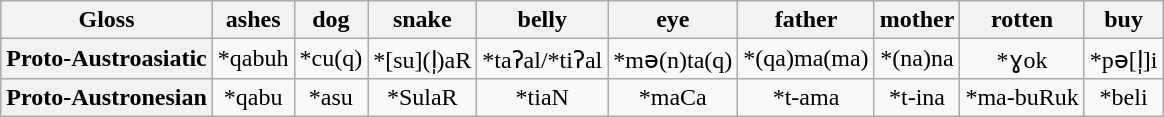<table class="wikitable" style=text-align:center>
<tr>
<th>Gloss</th>
<th>ashes</th>
<th>dog</th>
<th>snake</th>
<th>belly</th>
<th>eye</th>
<th>father</th>
<th>mother</th>
<th>rotten</th>
<th>buy</th>
</tr>
<tr>
<th>Proto-Austroasiatic</th>
<td>*qabuh</td>
<td>*cu(q)</td>
<td>*[su](l̩)aR</td>
<td>*taʔal/*tiʔal</td>
<td>*mə(n)ta(q)</td>
<td>*(qa)ma(ma)</td>
<td>*(na)na</td>
<td>*ɣok</td>
<td>*pə[l̩]i</td>
</tr>
<tr>
<th>Proto-Austronesian</th>
<td>*qabu</td>
<td>*asu</td>
<td>*SulaR</td>
<td>*tiaN</td>
<td>*maCa</td>
<td>*t-ama</td>
<td>*t-ina</td>
<td>*ma-buRuk</td>
<td>*beli</td>
</tr>
</table>
